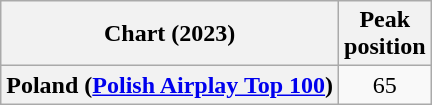<table class="wikitable plainrowheaders" style="text-align:center">
<tr>
<th>Chart (2023)</th>
<th>Peak<br>position</th>
</tr>
<tr>
<th scope="row">Poland (<a href='#'>Polish Airplay Top 100</a>)</th>
<td>65</td>
</tr>
</table>
